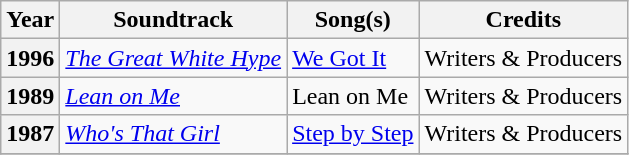<table class="wikitable plainrowheaders sortable">
<tr>
<th scope="col">Year</th>
<th scope="col">Soundtrack</th>
<th scope="col">Song(s)</th>
<th scope="col" class="unsortable">Credits</th>
</tr>
<tr>
<th scope="row">1996</th>
<td><em><a href='#'>The Great White Hype</a></em></td>
<td><a href='#'>We Got It</a></td>
<td>Writers & Producers</td>
</tr>
<tr>
<th scope="row">1989</th>
<td><em><a href='#'>Lean on Me</a></em></td>
<td>Lean on Me</td>
<td>Writers & Producers</td>
</tr>
<tr>
<th scope="row">1987</th>
<td><em><a href='#'>Who's That Girl</a></em></td>
<td><a href='#'>Step by Step</a></td>
<td>Writers & Producers</td>
</tr>
<tr>
</tr>
</table>
